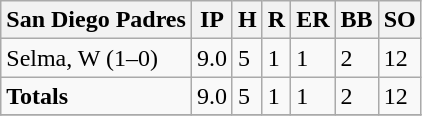<table class="wikitable sortable">
<tr>
<th><strong>San Diego Padres</strong></th>
<th>IP</th>
<th>H</th>
<th>R</th>
<th>ER</th>
<th>BB</th>
<th>SO</th>
</tr>
<tr>
<td>Selma, W (1–0)</td>
<td>9.0</td>
<td>5</td>
<td>1</td>
<td>1</td>
<td>2</td>
<td>12</td>
</tr>
<tr>
<td><strong>Totals</strong></td>
<td>9.0</td>
<td>5</td>
<td>1</td>
<td>1</td>
<td>2</td>
<td>12</td>
</tr>
<tr>
</tr>
</table>
